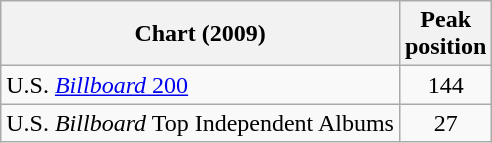<table class="wikitable">
<tr>
<th style="text-align:center;">Chart (2009)</th>
<th style="text-align:center;">Peak<br>position</th>
</tr>
<tr>
<td align="left">U.S. <a href='#'><em>Billboard</em> 200</a></td>
<td style="text-align:center;">144</td>
</tr>
<tr>
<td align="left">U.S. <em>Billboard</em> Top Independent Albums</td>
<td style="text-align:center;">27</td>
</tr>
</table>
